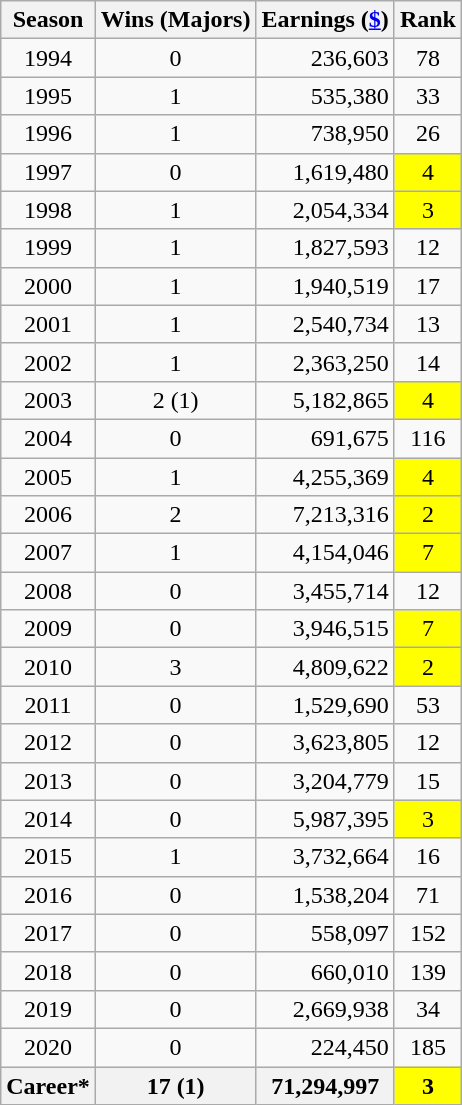<table class=wikitable style="text-align:center">
<tr>
<th>Season</th>
<th>Wins (Majors)</th>
<th>Earnings (<a href='#'>$</a>)</th>
<th>Rank</th>
</tr>
<tr>
<td>1994</td>
<td>0</td>
<td align=right>236,603</td>
<td>78</td>
</tr>
<tr>
<td>1995</td>
<td>1</td>
<td align=right>535,380</td>
<td>33</td>
</tr>
<tr>
<td>1996</td>
<td>1</td>
<td align=right>738,950</td>
<td>26</td>
</tr>
<tr>
<td>1997</td>
<td>0</td>
<td align=right>1,619,480</td>
<td style="background:yellow;">4</td>
</tr>
<tr>
<td>1998</td>
<td>1</td>
<td align=right>2,054,334</td>
<td style="background:yellow;">3</td>
</tr>
<tr>
<td>1999</td>
<td>1</td>
<td align=right>1,827,593</td>
<td>12</td>
</tr>
<tr>
<td>2000</td>
<td>1</td>
<td align=right>1,940,519</td>
<td>17</td>
</tr>
<tr>
<td>2001</td>
<td>1</td>
<td align=right>2,540,734</td>
<td>13</td>
</tr>
<tr>
<td>2002</td>
<td>1</td>
<td align=right>2,363,250</td>
<td>14</td>
</tr>
<tr>
<td>2003</td>
<td>2 (1)</td>
<td align=right>5,182,865</td>
<td style="background:yellow;">4</td>
</tr>
<tr>
<td>2004</td>
<td>0</td>
<td align=right>691,675</td>
<td>116</td>
</tr>
<tr>
<td>2005</td>
<td>1</td>
<td align=right>4,255,369</td>
<td style="background:yellow;">4</td>
</tr>
<tr>
<td>2006</td>
<td>2</td>
<td align=right>7,213,316</td>
<td style="background:yellow;">2</td>
</tr>
<tr>
<td>2007</td>
<td>1</td>
<td align=right>4,154,046</td>
<td style="background:yellow;">7</td>
</tr>
<tr>
<td>2008</td>
<td>0</td>
<td align=right>3,455,714</td>
<td>12</td>
</tr>
<tr>
<td>2009</td>
<td>0</td>
<td align=right>3,946,515</td>
<td style="background:yellow;">7</td>
</tr>
<tr>
<td>2010</td>
<td>3</td>
<td align=right>4,809,622</td>
<td style="background:yellow;">2</td>
</tr>
<tr>
<td>2011</td>
<td>0</td>
<td align=right>1,529,690</td>
<td>53</td>
</tr>
<tr>
<td>2012</td>
<td>0</td>
<td align=right>3,623,805</td>
<td>12</td>
</tr>
<tr>
<td>2013</td>
<td>0</td>
<td align=right>3,204,779</td>
<td>15</td>
</tr>
<tr>
<td>2014</td>
<td>0</td>
<td align=right>5,987,395</td>
<td style="background:yellow;">3</td>
</tr>
<tr>
<td>2015</td>
<td>1</td>
<td align=right>3,732,664</td>
<td>16</td>
</tr>
<tr>
<td>2016</td>
<td>0</td>
<td align=right>1,538,204</td>
<td>71</td>
</tr>
<tr>
<td>2017</td>
<td>0</td>
<td align=right>558,097</td>
<td>152</td>
</tr>
<tr>
<td>2018</td>
<td>0</td>
<td align=right>660,010</td>
<td>139</td>
</tr>
<tr>
<td>2019</td>
<td>0</td>
<td align=right>2,669,938</td>
<td>34</td>
</tr>
<tr>
<td>2020</td>
<td>0</td>
<td align=right>224,450</td>
<td>185</td>
</tr>
<tr>
<th>Career*</th>
<th>17 (1)</th>
<th>71,294,997</th>
<th style="background:yellow;">3</th>
</tr>
</table>
